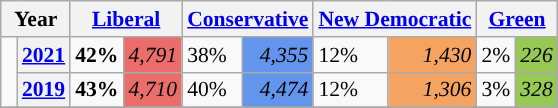<table class="wikitable" style="width:400; font-size:90%; margin-left:1em;">
<tr>
<th colspan="2" scope="col">Year</th>
<th colspan="2" scope="col"><a href='#'>Liberal</a></th>
<th colspan="2" scope="col"><a href='#'>Conservative</a></th>
<th colspan="2" scope="col"><a href='#'>New Democratic</a></th>
<th colspan="2" scope="col"><a href='#'>Green</a></th>
</tr>
<tr>
<td rowspan="2" style="width: 0.25em; background-color: "></td>
<th><a href='#'>2021</a></th>
<td><strong>42%</strong></td>
<td style="text-align:right; background:#EA6D6A;"><em>4,791</em></td>
<td>38%</td>
<td style="text-align:right; background:#6495ED;"><em>4,355</em></td>
<td>12%</td>
<td style="text-align:right; background:#F4A460;"><em>1,430</em></td>
<td>2%</td>
<td style="text-align:right; background:#99C955;"><em>226</em></td>
</tr>
<tr>
<th><a href='#'>2019</a></th>
<td><strong>43%</strong></td>
<td style="text-align:right; background:#EA6D6A;"><em>4,710</em></td>
<td>40%</td>
<td style="text-align:right; background:#6495ED;"><em>4,474</em></td>
<td>12%</td>
<td style="text-align:right; background:#F4A460;"><em>1,306</em></td>
<td>3%</td>
<td style="text-align:right; background:#99C955;"><em>328</em></td>
</tr>
<tr>
</tr>
</table>
